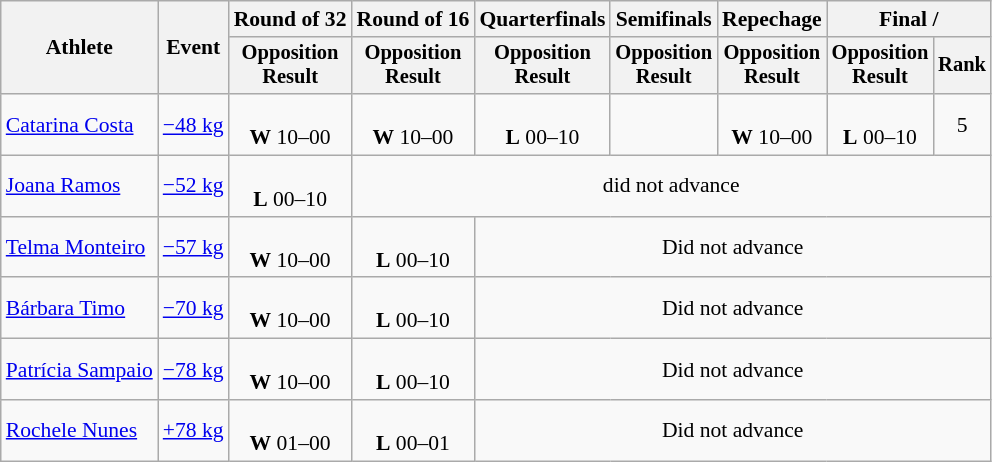<table class="wikitable" style="font-size:90%">
<tr>
<th rowspan="2">Athlete</th>
<th rowspan="2">Event</th>
<th>Round of 32</th>
<th>Round of 16</th>
<th>Quarterfinals</th>
<th>Semifinals</th>
<th>Repechage</th>
<th colspan=2>Final / </th>
</tr>
<tr style="font-size:95%">
<th>Opposition<br>Result</th>
<th>Opposition<br>Result</th>
<th>Opposition<br>Result</th>
<th>Opposition<br>Result</th>
<th>Opposition<br>Result</th>
<th>Opposition<br>Result</th>
<th>Rank</th>
</tr>
<tr align=center>
<td align=left><a href='#'>Catarina Costa</a></td>
<td align=left><a href='#'>−48 kg</a></td>
<td><br><strong>W</strong> 10–00</td>
<td><br><strong>W</strong> 10–00</td>
<td><br><strong>L</strong> 00–10</td>
<td></td>
<td><br><strong>W</strong> 10–00</td>
<td><br><strong>L</strong> 00–10</td>
<td>5</td>
</tr>
<tr align=center>
<td align=left><a href='#'>Joana Ramos</a></td>
<td align=left><a href='#'>−52 kg</a></td>
<td><br><strong>L</strong> 00–10</td>
<td colspan=6>did not advance</td>
</tr>
<tr align=center>
<td align=left><a href='#'>Telma Monteiro</a></td>
<td align=left><a href='#'>−57 kg</a></td>
<td><br><strong>W</strong> 10–00</td>
<td><br><strong>L</strong> 00–10</td>
<td colspan=5>Did not advance</td>
</tr>
<tr align=center>
<td align=left><a href='#'>Bárbara Timo</a></td>
<td align=left><a href='#'>−70 kg</a></td>
<td><br><strong>W</strong> 10–00</td>
<td><br><strong>L</strong> 00–10</td>
<td colspan=5>Did not advance</td>
</tr>
<tr align=center>
<td align=left><a href='#'>Patrícia Sampaio</a></td>
<td align=left><a href='#'>−78 kg</a></td>
<td><br><strong>W</strong> 10–00</td>
<td><br><strong>L</strong> 00–10</td>
<td colspan=5>Did not advance</td>
</tr>
<tr align=center>
<td align=left><a href='#'>Rochele Nunes</a></td>
<td align=left><a href='#'>+78 kg</a></td>
<td><br><strong>W</strong> 01–00</td>
<td><br><strong>L</strong> 00–01</td>
<td colspan=5>Did not advance</td>
</tr>
</table>
